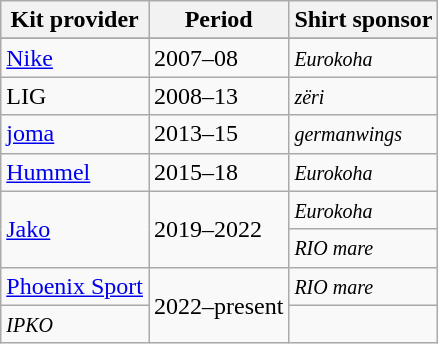<table class="wikitable">
<tr>
<th>Kit provider</th>
<th>Period</th>
<th>Shirt sponsor</th>
</tr>
<tr>
</tr>
<tr>
<td> <a href='#'>Nike</a></td>
<td>2007–08</td>
<td rowspan="1"><small><em>Eurokoha</em></small></td>
</tr>
<tr>
<td> LIG</td>
<td>2008–13</td>
<td rowspan="1"><small><em>zëri</em></small></td>
</tr>
<tr>
<td> <a href='#'>joma</a></td>
<td>2013–15</td>
<td rowspan="1"><small><em>germanwings</em></small></td>
</tr>
<tr>
<td> <a href='#'>Hummel</a></td>
<td>2015–18</td>
<td rowspan="1"><small><em>Eurokoha</em></small></td>
</tr>
<tr>
<td rowspan="2"> <a href='#'>Jako</a></td>
<td rowspan="2">2019–2022</td>
<td><small> <em>Eurokoha</em></small></td>
</tr>
<tr>
<td><small> <em>RIO mare</em></small></td>
</tr>
<tr>
<td> <a href='#'>Phoenix Sport</a></td>
<td rowspan="2">2022–present</td>
<td><small> <em>RIO mare</em></small></td>
</tr>
<tr>
<td><small> <em>IPKO</em></small></td>
</tr>
</table>
